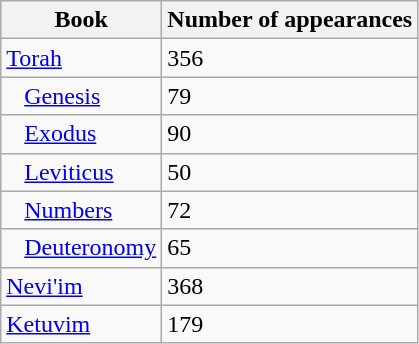<table class="wikitable">
<tr>
<th><strong>Book</strong></th>
<th>Number of appearances</th>
</tr>
<tr>
<td><a href='#'>Torah</a></td>
<td>356</td>
</tr>
<tr>
<td>   <a href='#'>Genesis</a></td>
<td>79</td>
</tr>
<tr>
<td>   <a href='#'>Exodus</a></td>
<td>90</td>
</tr>
<tr>
<td>   <a href='#'>Leviticus</a></td>
<td>50</td>
</tr>
<tr>
<td>   <a href='#'>Numbers</a></td>
<td>72</td>
</tr>
<tr>
<td>   <a href='#'>Deuteronomy</a></td>
<td>65</td>
</tr>
<tr>
<td><a href='#'>Nevi'im</a></td>
<td>368</td>
</tr>
<tr>
<td><a href='#'>Ketuvim</a></td>
<td>179</td>
</tr>
</table>
